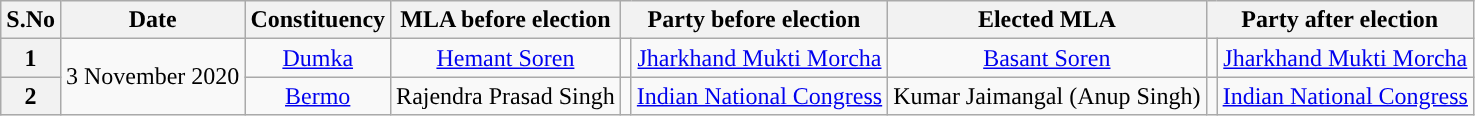<table class="wikitable sortable" style="text-align:center;">
<tr>
<th>S.No</th>
<th>Date</th>
<th>Constituency</th>
<th>MLA before election</th>
<th colspan="2">Party before election</th>
<th>Elected MLA</th>
<th colspan="2">Party after election</th>
</tr>
<tr>
<th>1</th>
<td rowspan="2">3 November 2020</td>
<td><a href='#'>Dumka</a></td>
<td><a href='#'>Hemant Soren</a></td>
<td></td>
<td><a href='#'>Jharkhand Mukti Morcha</a></td>
<td><a href='#'>Basant Soren</a></td>
<td></td>
<td><a href='#'>Jharkhand Mukti Morcha</a></td>
</tr>
<tr>
<th>2</th>
<td><a href='#'>Bermo</a></td>
<td>Rajendra Prasad Singh</td>
<td></td>
<td><a href='#'>Indian National Congress</a></td>
<td>Kumar Jaimangal (Anup Singh)</td>
<td></td>
<td><a href='#'>Indian National Congress</a></td>
</tr>
</table>
